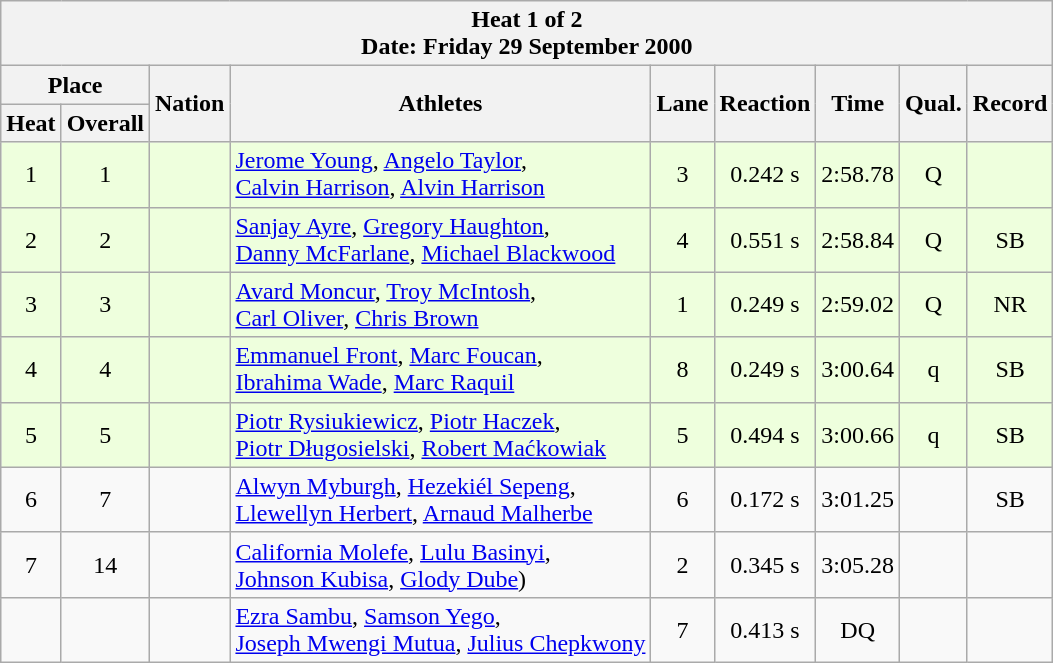<table class="wikitable sortable">
<tr>
<th colspan=9>Heat 1 of 2 <br> Date: Friday 29 September 2000</th>
</tr>
<tr>
<th colspan=2>Place</th>
<th rowspan=2>Nation</th>
<th rowspan=2>Athletes</th>
<th rowspan=2>Lane</th>
<th rowspan=2>Reaction</th>
<th rowspan=2>Time</th>
<th rowspan=2>Qual.</th>
<th rowspan=2>Record</th>
</tr>
<tr>
<th>Heat</th>
<th>Overall</th>
</tr>
<tr bgcolor = "eeffdd">
<td align="center">1</td>
<td align="center">1</td>
<td align="left"></td>
<td align="left"><a href='#'>Jerome Young</a>, <a href='#'>Angelo Taylor</a>, <br> <a href='#'>Calvin Harrison</a>, <a href='#'>Alvin Harrison</a></td>
<td align="center">3</td>
<td align="center">0.242 s</td>
<td align="center">2:58.78</td>
<td align="center">Q</td>
<td align="center"></td>
</tr>
<tr bgcolor = "eeffdd">
<td align="center">2</td>
<td align="center">2</td>
<td align="left"></td>
<td align="left"><a href='#'>Sanjay Ayre</a>, <a href='#'>Gregory Haughton</a>, <br> <a href='#'>Danny McFarlane</a>, <a href='#'>Michael Blackwood</a></td>
<td align="center">4</td>
<td align="center">0.551 s</td>
<td align="center">2:58.84</td>
<td align="center">Q</td>
<td align="center">SB</td>
</tr>
<tr bgcolor = "eeffdd">
<td align="center">3</td>
<td align="center">3</td>
<td align="left"></td>
<td align="left"><a href='#'>Avard Moncur</a>, <a href='#'>Troy McIntosh</a>,<br> <a href='#'>Carl Oliver</a>, <a href='#'>Chris Brown</a></td>
<td align="center">1</td>
<td align="center">0.249 s</td>
<td align="center">2:59.02</td>
<td align="center">Q</td>
<td align="center">NR</td>
</tr>
<tr bgcolor = "eeffdd">
<td align="center">4</td>
<td align="center">4</td>
<td align="left"></td>
<td align="left"><a href='#'>Emmanuel Front</a>, <a href='#'>Marc Foucan</a>, <br> <a href='#'>Ibrahima Wade</a>, <a href='#'>Marc Raquil</a></td>
<td align="center">8</td>
<td align="center">0.249 s</td>
<td align="center">3:00.64</td>
<td align="center">q</td>
<td align="center">SB</td>
</tr>
<tr bgcolor = "eeffdd">
<td align="center">5</td>
<td align="center">5</td>
<td align="left"></td>
<td align="left"><a href='#'>Piotr Rysiukiewicz</a>, <a href='#'>Piotr Haczek</a>, <br><a href='#'>Piotr Długosielski</a>, <a href='#'>Robert Maćkowiak</a></td>
<td align="center">5</td>
<td align="center">0.494 s</td>
<td align="center">3:00.66</td>
<td align="center">q</td>
<td align="center">SB</td>
</tr>
<tr>
<td align="center">6</td>
<td align="center">7</td>
<td align="left"></td>
<td align="left"><a href='#'>Alwyn Myburgh</a>, <a href='#'>Hezekiél Sepeng</a>, <br> <a href='#'>Llewellyn Herbert</a>, <a href='#'>Arnaud Malherbe</a></td>
<td align="center">6</td>
<td align="center">0.172 s</td>
<td align="center">3:01.25</td>
<td align="center"></td>
<td align="center">SB</td>
</tr>
<tr>
<td align="center">7</td>
<td align="center">14</td>
<td align="left"></td>
<td align="left"><a href='#'>California Molefe</a>, <a href='#'>Lulu Basinyi</a>,<br> <a href='#'>Johnson Kubisa</a>, <a href='#'>Glody Dube</a>)</td>
<td align="center">2</td>
<td align="center">0.345 s</td>
<td align="center">3:05.28</td>
<td align="center"></td>
<td align="center"></td>
</tr>
<tr>
<td align="center"></td>
<td align="center"></td>
<td align="left"></td>
<td align="left"><a href='#'>Ezra Sambu</a>, <a href='#'>Samson Yego</a>, <br> <a href='#'>Joseph Mwengi Mutua</a>, <a href='#'>Julius Chepkwony</a></td>
<td align="center">7</td>
<td align="center">0.413 s</td>
<td align="center">DQ</td>
<td align="center"></td>
<td align="center"></td>
</tr>
</table>
